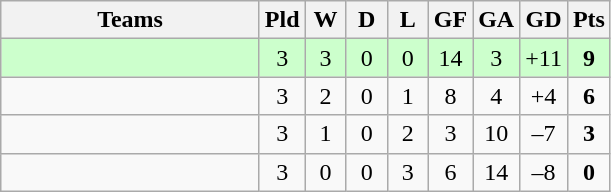<table class="wikitable" style="text-align: center;">
<tr>
<th width=165>Teams</th>
<th width=20>Pld</th>
<th width=20>W</th>
<th width=20>D</th>
<th width=20>L</th>
<th width=20>GF</th>
<th width=20>GA</th>
<th width=20>GD</th>
<th width=20>Pts</th>
</tr>
<tr align=center style="background:#ccffcc;">
<td style="text-align:left;"></td>
<td>3</td>
<td>3</td>
<td>0</td>
<td>0</td>
<td>14</td>
<td>3</td>
<td>+11</td>
<td><strong>9</strong></td>
</tr>
<tr align=center>
<td style="text-align:left;"></td>
<td>3</td>
<td>2</td>
<td>0</td>
<td>1</td>
<td>8</td>
<td>4</td>
<td>+4</td>
<td><strong>6</strong></td>
</tr>
<tr align=center>
<td style="text-align:left;"></td>
<td>3</td>
<td>1</td>
<td>0</td>
<td>2</td>
<td>3</td>
<td>10</td>
<td>–7</td>
<td><strong>3</strong></td>
</tr>
<tr align=center>
<td style="text-align:left;"></td>
<td>3</td>
<td>0</td>
<td>0</td>
<td>3</td>
<td>6</td>
<td>14</td>
<td>–8</td>
<td><strong>0</strong></td>
</tr>
</table>
